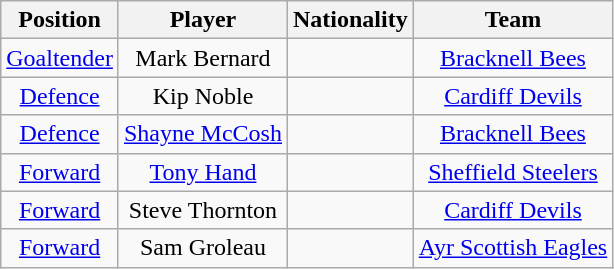<table class="wikitable">
<tr>
<th>Position</th>
<th>Player</th>
<th>Nationality</th>
<th>Team</th>
</tr>
<tr align="center">
<td><a href='#'>Goaltender</a></td>
<td>Mark Bernard</td>
<td></td>
<td><a href='#'>Bracknell Bees</a></td>
</tr>
<tr align="center">
<td><a href='#'>Defence</a></td>
<td>Kip Noble</td>
<td></td>
<td><a href='#'>Cardiff Devils</a></td>
</tr>
<tr align="center">
<td><a href='#'>Defence</a></td>
<td><a href='#'>Shayne McCosh</a></td>
<td></td>
<td><a href='#'>Bracknell Bees</a></td>
</tr>
<tr align="center">
<td><a href='#'>Forward</a></td>
<td><a href='#'>Tony Hand</a></td>
<td></td>
<td><a href='#'>Sheffield Steelers</a></td>
</tr>
<tr align="center">
<td><a href='#'>Forward</a></td>
<td>Steve Thornton</td>
<td></td>
<td><a href='#'>Cardiff Devils</a></td>
</tr>
<tr align="center">
<td><a href='#'>Forward</a></td>
<td>Sam Groleau</td>
<td></td>
<td><a href='#'>Ayr Scottish Eagles</a></td>
</tr>
</table>
